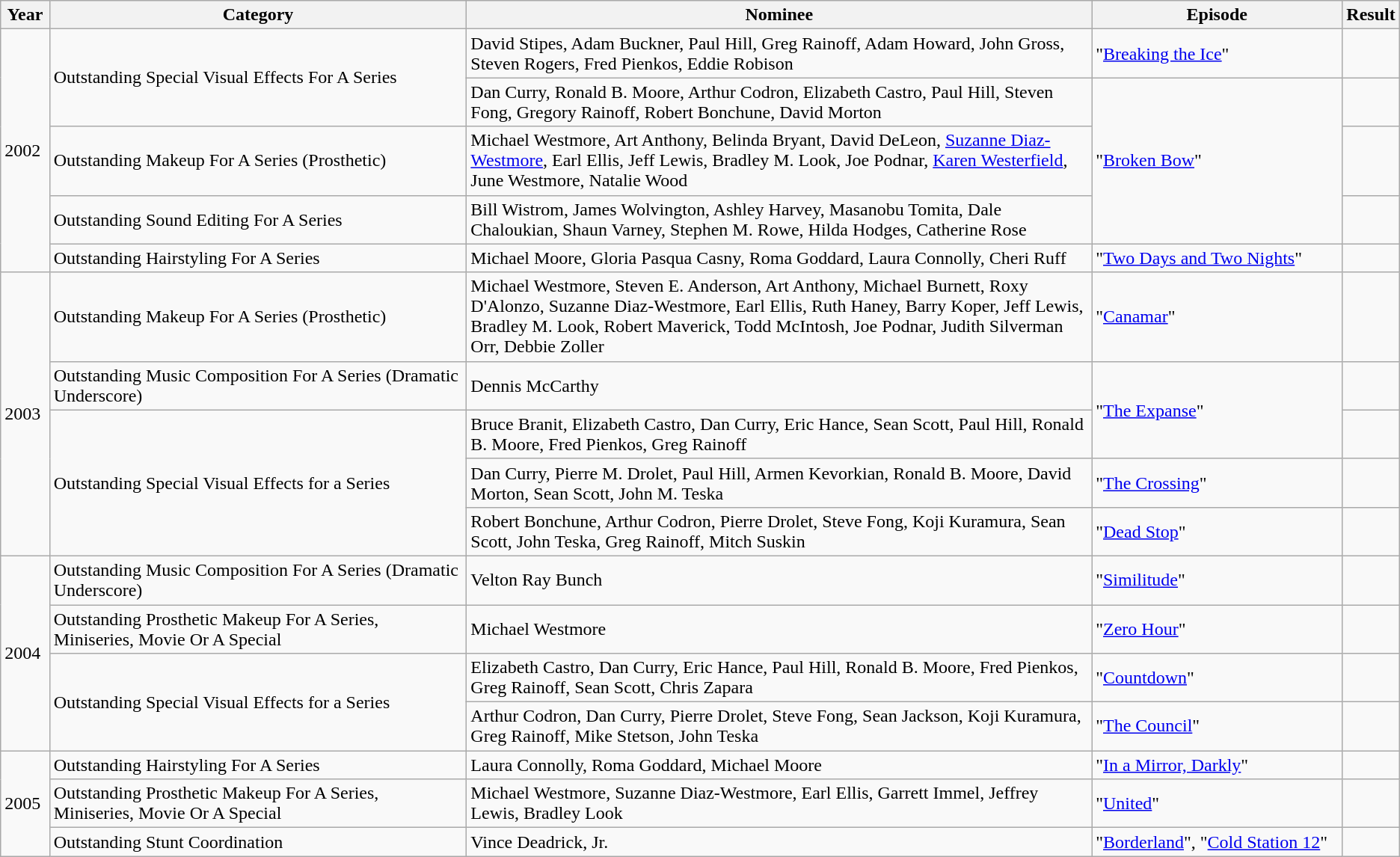<table class="wikitable plainrowheaders">
<tr>
<th scope="col" width="3.5%">Year</th>
<th scope="col" width="30%">Category</th>
<th scope="col" width="45%">Nominee</th>
<th scope="col" width="18%">Episode</th>
<th scope="col" width="3.5%">Result</th>
</tr>
<tr>
<td scope="row" rowspan=5>2002</td>
<td rowspan=2>Outstanding Special Visual Effects For A Series</td>
<td>David Stipes, Adam Buckner, Paul Hill, Greg Rainoff, Adam Howard, John Gross, Steven Rogers, Fred Pienkos, Eddie Robison</td>
<td>"<a href='#'>Breaking the Ice</a>"</td>
<td></td>
</tr>
<tr>
<td>Dan Curry, Ronald B. Moore, Arthur Codron, Elizabeth Castro, Paul Hill, Steven Fong, Gregory Rainoff, Robert Bonchune, David Morton</td>
<td rowspan=3>"<a href='#'>Broken Bow</a>"</td>
<td></td>
</tr>
<tr>
<td>Outstanding Makeup For A Series (Prosthetic)</td>
<td>Michael Westmore, Art Anthony, Belinda Bryant, David DeLeon, <a href='#'>Suzanne Diaz-Westmore</a>, Earl Ellis, Jeff Lewis, Bradley M. Look, Joe Podnar, <a href='#'>Karen Westerfield</a>, June Westmore, Natalie Wood</td>
<td></td>
</tr>
<tr>
<td>Outstanding Sound Editing For A Series</td>
<td>Bill Wistrom, James Wolvington, Ashley Harvey, Masanobu Tomita, Dale Chaloukian, Shaun Varney, Stephen M. Rowe, Hilda Hodges, Catherine Rose</td>
<td></td>
</tr>
<tr>
<td>Outstanding Hairstyling For A Series</td>
<td>Michael Moore, Gloria Pasqua Casny, Roma Goddard, Laura Connolly, Cheri Ruff</td>
<td>"<a href='#'>Two Days and Two Nights</a>"</td>
<td></td>
</tr>
<tr>
<td scope="row" rowspan=5>2003</td>
<td>Outstanding Makeup For A Series (Prosthetic)</td>
<td>Michael Westmore, Steven E. Anderson, Art Anthony, Michael Burnett, Roxy D'Alonzo, Suzanne Diaz-Westmore, Earl Ellis, Ruth Haney, Barry Koper, Jeff Lewis, Bradley M. Look, Robert Maverick, Todd McIntosh, Joe Podnar, Judith Silverman Orr, Debbie Zoller</td>
<td>"<a href='#'>Canamar</a>"</td>
<td></td>
</tr>
<tr>
<td>Outstanding Music Composition For A Series (Dramatic Underscore)</td>
<td>Dennis McCarthy</td>
<td rowspan=2>"<a href='#'>The Expanse</a>"</td>
<td></td>
</tr>
<tr>
<td rowspan=3>Outstanding Special Visual Effects for a Series</td>
<td>Bruce Branit, Elizabeth Castro, Dan Curry, Eric Hance, Sean Scott, Paul Hill, Ronald B. Moore, Fred Pienkos, Greg Rainoff</td>
<td></td>
</tr>
<tr>
<td>Dan Curry, Pierre M. Drolet, Paul Hill, Armen Kevorkian, Ronald B. Moore, David Morton, Sean Scott, John M. Teska</td>
<td>"<a href='#'>The Crossing</a>"</td>
<td></td>
</tr>
<tr>
<td>Robert Bonchune, Arthur Codron, Pierre Drolet, Steve Fong, Koji Kuramura, Sean Scott, John Teska, Greg Rainoff, Mitch Suskin</td>
<td>"<a href='#'>Dead Stop</a>"</td>
<td></td>
</tr>
<tr>
<td scope="row" rowspan=4>2004</td>
<td>Outstanding Music Composition For A Series (Dramatic Underscore)</td>
<td>Velton Ray Bunch</td>
<td>"<a href='#'>Similitude</a>"</td>
<td></td>
</tr>
<tr>
<td>Outstanding Prosthetic Makeup For A Series, Miniseries, Movie Or A Special</td>
<td>Michael Westmore</td>
<td>"<a href='#'>Zero Hour</a>"</td>
<td></td>
</tr>
<tr>
<td rowspan=2>Outstanding Special Visual Effects for a Series</td>
<td>Elizabeth Castro, Dan Curry, Eric Hance, Paul Hill, Ronald B. Moore, Fred Pienkos, Greg Rainoff, Sean Scott, Chris Zapara</td>
<td>"<a href='#'>Countdown</a>"</td>
<td></td>
</tr>
<tr>
<td>Arthur Codron, Dan Curry, Pierre Drolet, Steve Fong, Sean Jackson, Koji Kuramura, Greg Rainoff, Mike Stetson, John Teska</td>
<td>"<a href='#'>The Council</a>"</td>
<td></td>
</tr>
<tr>
<td scope="row" rowspan=3>2005</td>
<td>Outstanding Hairstyling For A Series</td>
<td>Laura Connolly, Roma Goddard, Michael Moore</td>
<td>"<a href='#'>In a Mirror, Darkly</a>"</td>
<td></td>
</tr>
<tr>
<td>Outstanding Prosthetic Makeup For A Series, Miniseries, Movie Or A Special</td>
<td>Michael Westmore, Suzanne Diaz-Westmore, Earl Ellis, Garrett Immel, Jeffrey Lewis, Bradley Look</td>
<td>"<a href='#'>United</a>"</td>
<td></td>
</tr>
<tr>
<td>Outstanding Stunt Coordination</td>
<td>Vince Deadrick, Jr.</td>
<td>"<a href='#'>Borderland</a>", "<a href='#'>Cold Station 12</a>"</td>
<td></td>
</tr>
</table>
